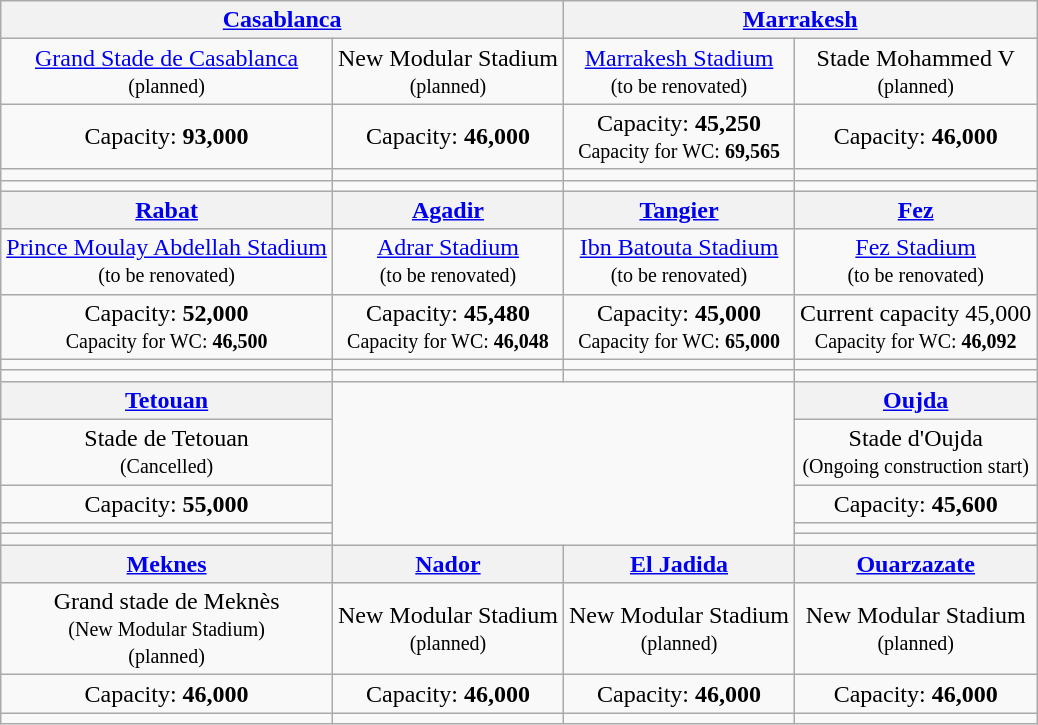<table class="wikitable" style="text-align:center">
<tr>
<th colspan=2><a href='#'>Casablanca</a></th>
<th colspan=2><a href='#'>Marrakesh</a></th>
</tr>
<tr>
<td><a href='#'>Grand Stade de Casablanca</a><br><small>(planned)</small></td>
<td>New Modular Stadium<br><small>(planned)</small></td>
<td><a href='#'>Marrakesh Stadium</a><br><small>(to be renovated)</small></td>
<td>Stade Mohammed V<br><small>(planned)</small></td>
</tr>
<tr>
<td>Capacity: <strong>93,000</strong></td>
<td>Capacity: <strong>46,000</strong></td>
<td>Capacity: <strong>45,250</strong><br><small>Capacity for WC: <strong>69,565</strong></small></td>
<td>Capacity: <strong>46,000</strong></td>
</tr>
<tr>
<td><strong> </strong></td>
<td><strong> </strong></td>
<td><strong></strong></td>
<td><strong> </strong></td>
</tr>
<tr>
<td></td>
<td></td>
<td></td>
</tr>
<tr>
<th><a href='#'>Rabat</a></th>
<th><a href='#'>Agadir</a></th>
<th><a href='#'>Tangier</a></th>
<th><a href='#'>Fez</a></th>
</tr>
<tr>
<td><a href='#'>Prince Moulay Abdellah Stadium</a><br><small>(to be renovated)</small></td>
<td><a href='#'>Adrar Stadium</a><br><small>(to be renovated)</small></td>
<td><a href='#'>Ibn Batouta Stadium</a><br><small>(to be renovated)</small></td>
<td><a href='#'>Fez Stadium</a><br><small>(to be renovated)</small></td>
</tr>
<tr>
<td>Capacity: <strong>52,000</strong><br><small>Capacity for WC: <strong>46,500</strong></small></td>
<td>Capacity: <strong>45,480</strong><br><small>Capacity for WC: <strong>46,048</strong></small></td>
<td>Capacity: <strong>45,000</strong><br><small>Capacity for WC: <strong>65,000</strong></small></td>
<td>Current capacity 45,000<br><small>Capacity for WC: <strong>46,092</strong></small></td>
</tr>
<tr>
<td><strong> </strong></td>
<td><strong> </strong></td>
<td><strong> </strong></td>
<td><strong> </strong></td>
</tr>
<tr>
<td></td>
<td></td>
<td></td>
<td></td>
</tr>
<tr>
<th><a href='#'>Tetouan</a></th>
<td colspan="2" rowspan="5"><br></td>
<th><a href='#'>Oujda</a></th>
</tr>
<tr>
<td>Stade de Tetouan<br><small>(Cancelled)</small></td>
<td>Stade d'Oujda<br><small>(Ongoing construction start)</small></td>
</tr>
<tr>
<td>Capacity: <strong>55,000</strong></td>
<td>Capacity: <strong>45,600</strong></td>
</tr>
<tr>
<td><strong> </strong></td>
<td><strong> </strong></td>
</tr>
<tr>
<td></td>
<td></td>
</tr>
<tr>
<th><a href='#'>Meknes</a></th>
<th><a href='#'>Nador</a></th>
<th><a href='#'>El Jadida</a></th>
<th><a href='#'>Ouarzazate</a></th>
</tr>
<tr>
<td>Grand stade de Meknès <br><small>(New Modular Stadium)</small><br><small>(planned)</small></td>
<td>New Modular Stadium<br><small>(planned)</small></td>
<td>New Modular Stadium<br><small>(planned)</small></td>
<td>New Modular Stadium<br><small>(planned)</small></td>
</tr>
<tr>
<td>Capacity: <strong>46,000</strong></td>
<td>Capacity: <strong>46,000</strong></td>
<td>Capacity: <strong>46,000</strong></td>
<td>Capacity: <strong>46,000</strong></td>
</tr>
<tr>
<td><strong> </strong></td>
<td><strong> </strong></td>
<td><strong> </strong></td>
<td><strong> </strong></td>
</tr>
</table>
